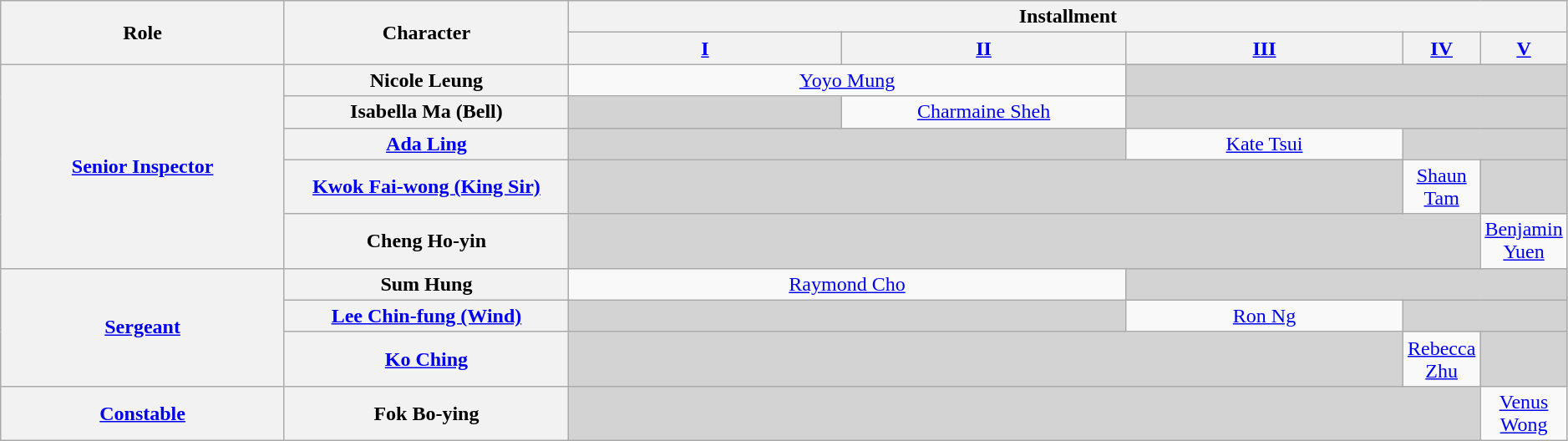<table class="wikitable" style="text-align:center" width=99%>
<tr>
<th rowspan="2" width="20%">Role</th>
<th rowspan="2" width="20%">Character</th>
<th colspan="5" align="center">Installment</th>
</tr>
<tr>
<th align="center" width="20%"><a href='#'>I</a></th>
<th align="center" width="20%"><a href='#'>II</a></th>
<th align="center" width="20%"><a href='#'>III</a></th>
<th align="center" width="20%"><a href='#'>IV</a></th>
<th align="center" width="20%"><a href='#'>V</a></th>
</tr>
<tr>
<th rowspan="5"><a href='#'>Senior Inspector</a></th>
<th>Nicole Leung</th>
<td colspan="2"><a href='#'>Yoyo Mung</a></td>
<td colspan="3" style="background:lightgrey;"> </td>
</tr>
<tr>
<th>Isabella Ma (Bell)</th>
<td colspan="1" style="background:lightgrey;"> </td>
<td colspan="1"><a href='#'>Charmaine Sheh</a></td>
<td colspan="3" style="background:lightgrey;"> </td>
</tr>
<tr>
<th><a href='#'>Ada Ling</a></th>
<td colspan="2" style="background:lightgrey;"> </td>
<td colspan="1"><a href='#'>Kate Tsui</a></td>
<td colspan="2" style="background:lightgrey;"> </td>
</tr>
<tr>
<th><a href='#'>Kwok Fai-wong (King Sir)</a></th>
<td colspan="3" style="background:lightgrey;"> </td>
<td colspan="1"><a href='#'>Shaun Tam</a></td>
<td colspan="1" style="background:lightgrey;"> </td>
</tr>
<tr>
<th>Cheng Ho-yin</th>
<td colspan="4" style="background:lightgrey;"> </td>
<td colspan="1"><a href='#'>Benjamin Yuen</a></td>
</tr>
<tr>
<th rowspan="3"><a href='#'>Sergeant</a></th>
<th>Sum Hung</th>
<td colspan="2"><a href='#'>Raymond Cho</a></td>
<td colspan="3" style="background:lightgrey;"> </td>
</tr>
<tr>
<th><a href='#'>Lee Chin-fung (Wind)</a></th>
<td colspan="2" style="background:lightgrey;"> </td>
<td colspan="1"><a href='#'>Ron Ng</a></td>
<td colspan="2" style="background:lightgrey;"> </td>
</tr>
<tr>
<th><a href='#'>Ko Ching</a></th>
<td colspan="3" style="background:lightgrey;"> </td>
<td colspan="1"><a href='#'>Rebecca Zhu</a></td>
<td colspan="1" style="background:lightgrey;"> </td>
</tr>
<tr>
<th rowspan="1"><a href='#'>Constable</a></th>
<th>Fok Bo-ying</th>
<td colspan="4" style="background:lightgrey;"> </td>
<td colspan="1"><a href='#'>Venus Wong</a></td>
</tr>
</table>
